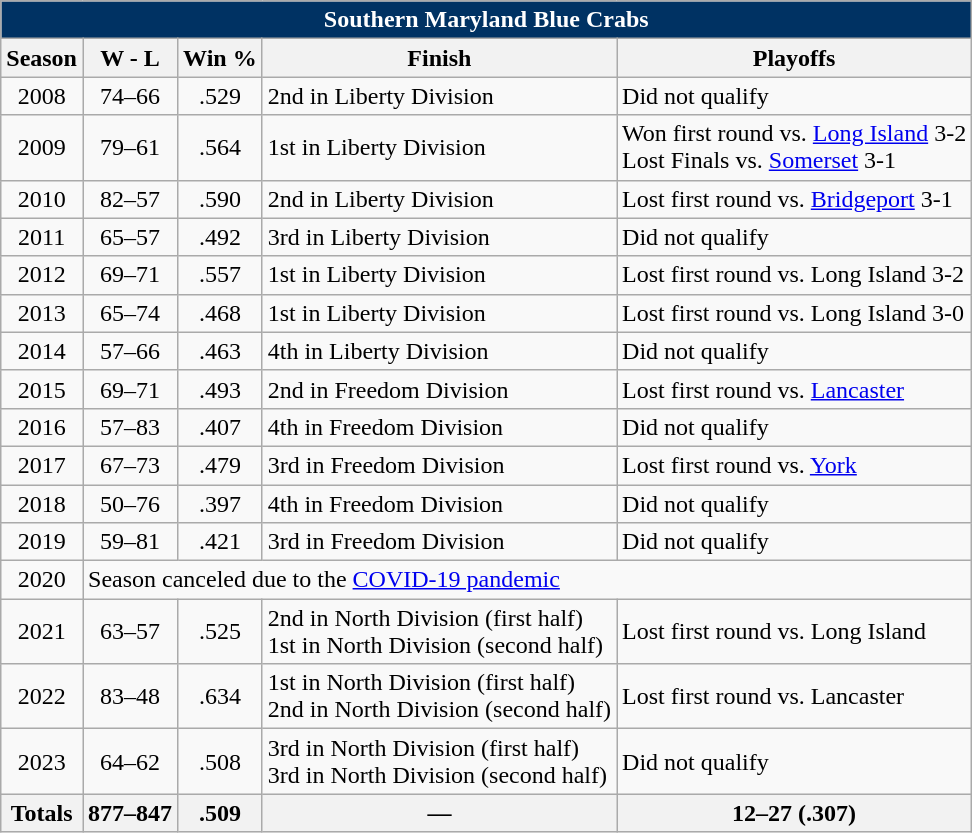<table class="wikitable">
<tr>
<th colspan="5" style="background:#003263;color:#fff">Southern Maryland Blue Crabs</th>
</tr>
<tr>
<th>Season</th>
<th>W - L</th>
<th>Win %</th>
<th>Finish</th>
<th>Playoffs</th>
</tr>
<tr>
<td ALIGN="center">2008</td>
<td ALIGN="center">74–66</td>
<td ALIGN="center">.529</td>
<td>2nd in Liberty Division</td>
<td>Did not qualify</td>
</tr>
<tr>
<td ALIGN="center">2009</td>
<td ALIGN="center">79–61</td>
<td ALIGN="center">.564</td>
<td>1st in Liberty Division</td>
<td>Won first round vs. <a href='#'>Long Island</a> 3-2<br>Lost Finals vs. <a href='#'>Somerset</a> 3-1</td>
</tr>
<tr>
<td ALIGN="center">2010</td>
<td ALIGN="center">82–57</td>
<td ALIGN="center">.590</td>
<td>2nd in Liberty Division</td>
<td>Lost first round vs. <a href='#'>Bridgeport</a> 3-1</td>
</tr>
<tr>
<td ALIGN="center">2011</td>
<td ALIGN="center">65–57</td>
<td ALIGN="center">.492</td>
<td>3rd in Liberty Division</td>
<td>Did not qualify</td>
</tr>
<tr>
<td ALIGN="center">2012</td>
<td ALIGN="center">69–71</td>
<td ALIGN="center">.557</td>
<td>1st in Liberty Division</td>
<td>Lost first round vs. Long Island 3-2</td>
</tr>
<tr>
<td ALIGN="center">2013</td>
<td ALIGN="center">65–74</td>
<td ALIGN="center">.468</td>
<td>1st in Liberty Division</td>
<td>Lost first round vs. Long Island 3-0</td>
</tr>
<tr>
<td ALIGN="center">2014</td>
<td ALIGN="center">57–66</td>
<td ALIGN="center">.463</td>
<td>4th in Liberty Division</td>
<td>Did not qualify</td>
</tr>
<tr>
<td ALIGN="center">2015</td>
<td ALIGN="center">69–71</td>
<td ALIGN="center">.493</td>
<td>2nd in Freedom Division</td>
<td>Lost first round vs. <a href='#'>Lancaster</a></td>
</tr>
<tr>
<td ALIGN="center">2016</td>
<td ALIGN="center">57–83</td>
<td ALIGN="center">.407</td>
<td>4th in Freedom Division</td>
<td>Did not qualify</td>
</tr>
<tr>
<td ALIGN="center">2017</td>
<td ALIGN="center">67–73</td>
<td ALIGN="center">.479</td>
<td>3rd in Freedom Division</td>
<td>Lost first round vs. <a href='#'>York</a></td>
</tr>
<tr>
<td ALIGN="center">2018</td>
<td ALIGN="center">50–76</td>
<td ALIGN="center">.397</td>
<td>4th in Freedom Division</td>
<td>Did not qualify</td>
</tr>
<tr>
<td ALIGN="center">2019</td>
<td ALIGN="center">59–81</td>
<td ALIGN="center">.421</td>
<td>3rd in Freedom Division</td>
<td>Did not qualify</td>
</tr>
<tr>
<td ALIGN="center">2020</td>
<td colspan="4">Season canceled due to the <a href='#'>COVID-19 pandemic</a></td>
</tr>
<tr>
<td ALIGN="center">2021</td>
<td ALIGN="center">63–57</td>
<td ALIGN="center">.525</td>
<td>2nd in North Division (first half)<br>1st in North Division (second half)</td>
<td>Lost first round vs. Long Island</td>
</tr>
<tr>
<td ALIGN="center">2022</td>
<td ALIGN="center">83–48</td>
<td ALIGN="center">.634</td>
<td>1st in North Division (first half)<br>2nd in North Division (second half)</td>
<td>Lost first round vs. Lancaster</td>
</tr>
<tr>
<td ALIGN="center">2023</td>
<td ALIGN="center">64–62</td>
<td ALIGN="center">.508</td>
<td>3rd in North Division (first half)<br>3rd in North Division (second half)</td>
<td>Did not qualify</td>
</tr>
<tr>
<th>Totals</th>
<th>877–847</th>
<th>.509</th>
<th>—</th>
<th>12–27 (.307)</th>
</tr>
</table>
